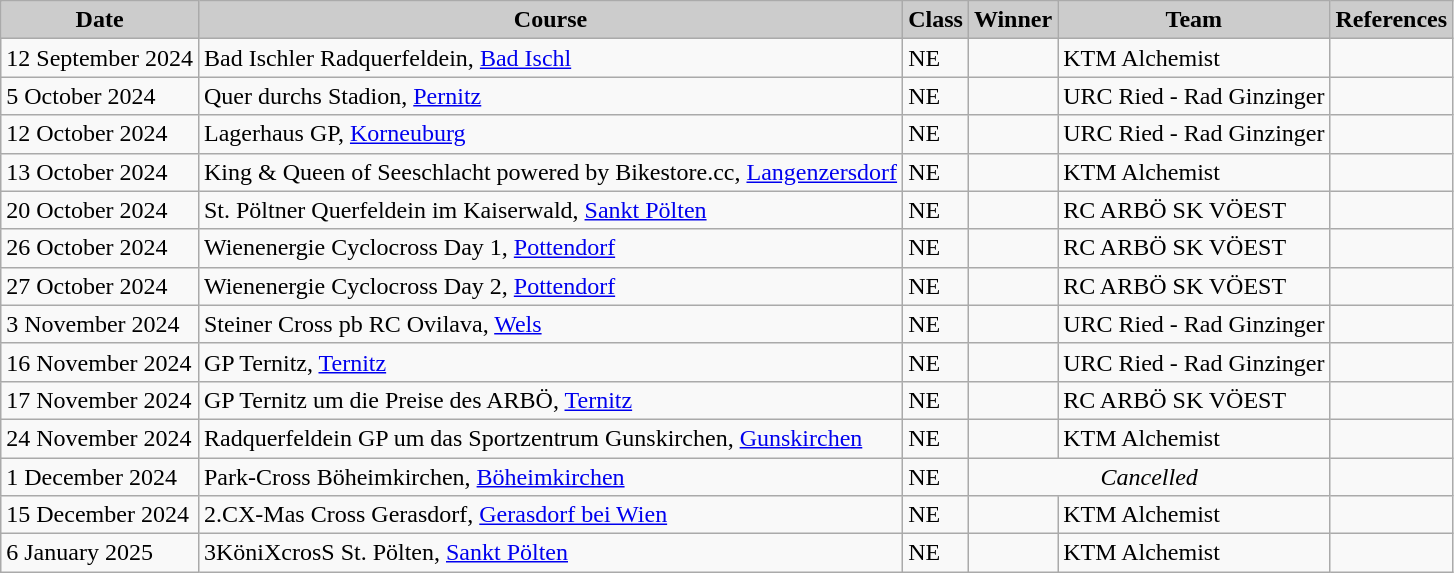<table class="wikitable sortable alternance ">
<tr>
<th scope="col" style="background-color:#CCCCCC;">Date</th>
<th scope="col" style="background-color:#CCCCCC;">Course</th>
<th scope="col" style="background-color:#CCCCCC;">Class</th>
<th scope="col" style="background-color:#CCCCCC;">Winner</th>
<th scope="col" style="background-color:#CCCCCC;">Team</th>
<th scope="col" style="background-color:#CCCCCC;">References</th>
</tr>
<tr>
<td>12 September 2024</td>
<td> Bad Ischler Radquerfeldein, <a href='#'>Bad Ischl</a></td>
<td>NE</td>
<td></td>
<td>KTM Alchemist</td>
<td></td>
</tr>
<tr>
<td>5 October 2024</td>
<td> Quer durchs Stadion, <a href='#'>Pernitz</a></td>
<td>NE</td>
<td></td>
<td>URC Ried - Rad Ginzinger</td>
<td></td>
</tr>
<tr>
<td>12 October 2024</td>
<td> Lagerhaus GP, <a href='#'>Korneuburg</a></td>
<td>NE</td>
<td></td>
<td>URC Ried - Rad Ginzinger</td>
<td></td>
</tr>
<tr>
<td>13 October 2024</td>
<td> King & Queen of Seeschlacht powered by Bikestore.cc, <a href='#'>Langenzersdorf</a></td>
<td>NE</td>
<td></td>
<td>KTM Alchemist</td>
<td></td>
</tr>
<tr>
<td>20 October 2024</td>
<td> St. Pöltner Querfeldein im Kaiserwald, <a href='#'>Sankt Pölten</a></td>
<td>NE</td>
<td></td>
<td>RC ARBÖ SK VÖEST</td>
<td></td>
</tr>
<tr>
<td>26 October 2024</td>
<td> Wienenergie Cyclocross Day 1, <a href='#'>Pottendorf</a></td>
<td>NE</td>
<td></td>
<td>RC ARBÖ SK VÖEST</td>
<td></td>
</tr>
<tr>
<td>27 October 2024</td>
<td> Wienenergie Cyclocross Day 2, <a href='#'>Pottendorf</a></td>
<td>NE</td>
<td></td>
<td>RC ARBÖ SK VÖEST</td>
<td></td>
</tr>
<tr>
<td>3 November 2024</td>
<td> Steiner Cross pb RC Ovilava, <a href='#'>Wels</a></td>
<td>NE</td>
<td></td>
<td>URC Ried - Rad Ginzinger</td>
<td></td>
</tr>
<tr>
<td>16 November 2024</td>
<td> GP Ternitz, <a href='#'>Ternitz</a></td>
<td>NE</td>
<td></td>
<td>URC Ried - Rad Ginzinger</td>
<td></td>
</tr>
<tr>
<td>17 November 2024</td>
<td> GP Ternitz um die Preise des ARBÖ, <a href='#'>Ternitz</a></td>
<td>NE</td>
<td></td>
<td>RC ARBÖ SK VÖEST</td>
<td></td>
</tr>
<tr>
<td>24 November 2024</td>
<td> Radquerfeldein GP um das Sportzentrum Gunskirchen, <a href='#'>Gunskirchen</a></td>
<td>NE</td>
<td></td>
<td>KTM Alchemist</td>
<td></td>
</tr>
<tr>
<td>1 December 2024</td>
<td> Park-Cross Böheimkirchen, <a href='#'>Böheimkirchen</a></td>
<td>NE</td>
<td align=center colspan="2"><em>Cancelled</em></td>
<td></td>
</tr>
<tr>
<td>15 December 2024</td>
<td> 2.CX-Mas Cross Gerasdorf, <a href='#'>Gerasdorf bei Wien</a></td>
<td>NE</td>
<td></td>
<td>KTM Alchemist</td>
<td></td>
</tr>
<tr>
<td>6 January 2025</td>
<td>  3KöniXcrosS St. Pölten, <a href='#'>Sankt Pölten</a></td>
<td>NE</td>
<td></td>
<td>KTM Alchemist</td>
<td></td>
</tr>
</table>
